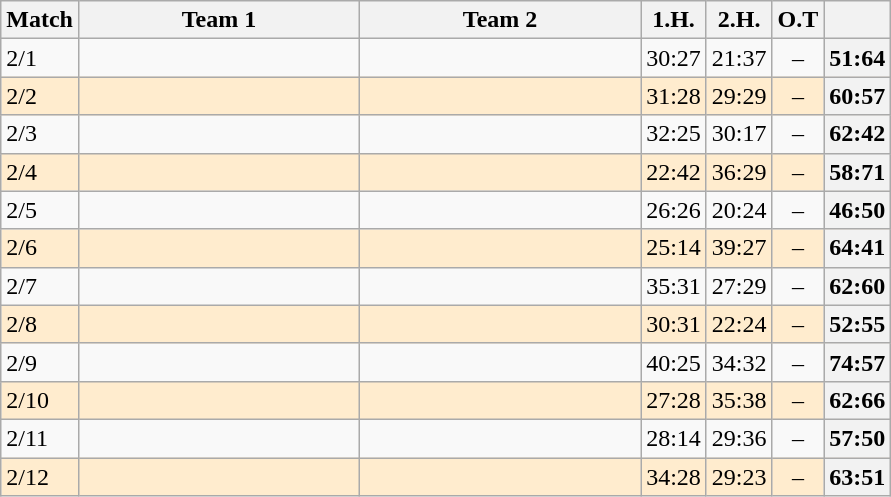<table class="wikitable">
<tr>
<th>Match</th>
<th align="left" width="180">Team 1</th>
<th align="left" width="180">Team 2</th>
<th>1.H.</th>
<th>2.H.</th>
<th>O.T</th>
<th></th>
</tr>
<tr>
<td>2/1</td>
<td></td>
<td></td>
<td>30:27</td>
<td>21:37</td>
<td align="center">–</td>
<th align="center">51:64</th>
</tr>
<tr bgcolor="#FFECCE">
<td>2/2</td>
<td></td>
<td></td>
<td>31:28</td>
<td>29:29</td>
<td align="center">–</td>
<th align="center">60:57</th>
</tr>
<tr>
<td>2/3</td>
<td></td>
<td></td>
<td>32:25</td>
<td>30:17</td>
<td align="center">–</td>
<th align="center">62:42</th>
</tr>
<tr bgcolor="#FFECCE">
<td>2/4</td>
<td></td>
<td></td>
<td>22:42</td>
<td>36:29</td>
<td align="center">–</td>
<th align="center">58:71</th>
</tr>
<tr>
<td>2/5</td>
<td></td>
<td></td>
<td>26:26</td>
<td>20:24</td>
<td align="center">–</td>
<th align="center">46:50</th>
</tr>
<tr bgcolor="#FFECCE">
<td>2/6</td>
<td></td>
<td></td>
<td>25:14</td>
<td>39:27</td>
<td align="center">–</td>
<th align="center">64:41</th>
</tr>
<tr>
<td>2/7</td>
<td></td>
<td></td>
<td>35:31</td>
<td>27:29</td>
<td align="center">–</td>
<th align="center">62:60</th>
</tr>
<tr bgcolor="#FFECCE">
<td>2/8</td>
<td></td>
<td></td>
<td>30:31</td>
<td>22:24</td>
<td align="center">–</td>
<th align="center">52:55</th>
</tr>
<tr>
<td>2/9</td>
<td></td>
<td></td>
<td>40:25</td>
<td>34:32</td>
<td align="center">–</td>
<th align="center">74:57</th>
</tr>
<tr bgcolor="#FFECCE">
<td>2/10</td>
<td></td>
<td></td>
<td>27:28</td>
<td>35:38</td>
<td align="center">–</td>
<th align="center">62:66</th>
</tr>
<tr>
<td>2/11</td>
<td></td>
<td></td>
<td>28:14</td>
<td>29:36</td>
<td align="center">–</td>
<th align="center">57:50</th>
</tr>
<tr bgcolor="#FFECCE">
<td>2/12</td>
<td></td>
<td></td>
<td>34:28</td>
<td>29:23</td>
<td align="center">–</td>
<th align="center">63:51</th>
</tr>
</table>
